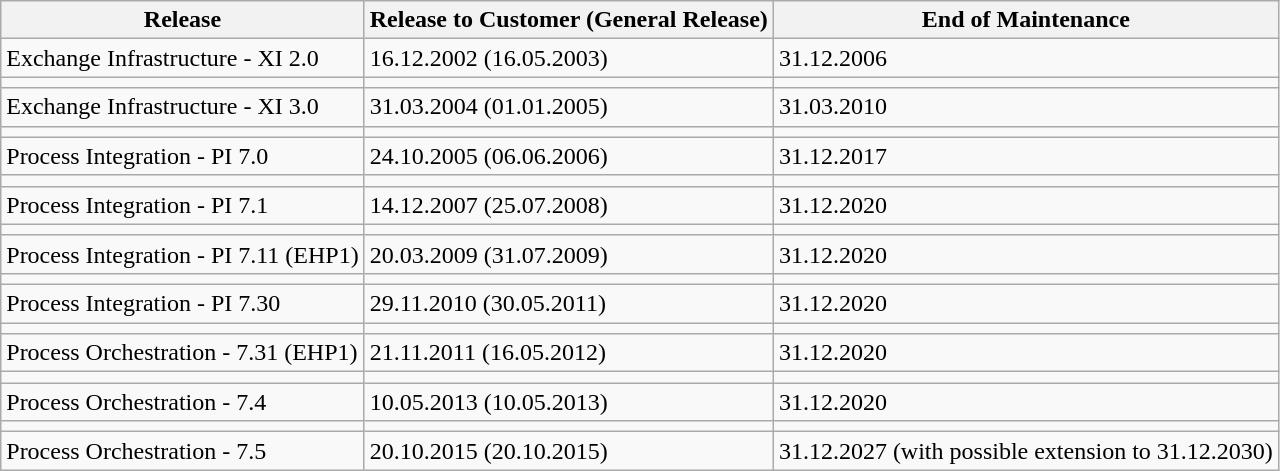<table class="wikitable">
<tr>
<th>Release</th>
<th>Release to Customer (General Release)</th>
<th>End of Maintenance</th>
</tr>
<tr>
<td>Exchange  Infrastructure - XI 2.0</td>
<td>16.12.2002  (16.05.2003)</td>
<td>31.12.2006</td>
</tr>
<tr>
<td></td>
<td></td>
<td></td>
</tr>
<tr>
<td>Exchange  Infrastructure - XI 3.0</td>
<td>31.03.2004  (01.01.2005)</td>
<td>31.03.2010</td>
</tr>
<tr>
<td></td>
<td></td>
<td></td>
</tr>
<tr>
<td>Process  Integration - PI 7.0</td>
<td>24.10.2005  (06.06.2006)</td>
<td>31.12.2017</td>
</tr>
<tr>
<td></td>
<td></td>
<td></td>
</tr>
<tr>
<td>Process  Integration - PI 7.1</td>
<td>14.12.2007  (25.07.2008)</td>
<td>31.12.2020</td>
</tr>
<tr>
<td></td>
<td></td>
<td></td>
</tr>
<tr>
<td>Process  Integration - PI 7.11 (EHP1)</td>
<td>20.03.2009  (31.07.2009)</td>
<td>31.12.2020</td>
</tr>
<tr>
<td></td>
<td></td>
<td></td>
</tr>
<tr>
<td>Process  Integration - PI 7.30</td>
<td>29.11.2010  (30.05.2011)</td>
<td>31.12.2020</td>
</tr>
<tr>
<td></td>
<td></td>
<td></td>
</tr>
<tr>
<td>Process  Orchestration - 7.31 (EHP1)</td>
<td>21.11.2011  (16.05.2012)</td>
<td>31.12.2020</td>
</tr>
<tr>
<td></td>
<td></td>
<td></td>
</tr>
<tr>
<td>Process  Orchestration - 7.4</td>
<td>10.05.2013  (10.05.2013)</td>
<td>31.12.2020</td>
</tr>
<tr>
<td></td>
<td></td>
<td></td>
</tr>
<tr>
<td>Process  Orchestration - 7.5</td>
<td>20.10.2015  (20.10.2015)</td>
<td>31.12.2027 (with possible extension to 31.12.2030)</td>
</tr>
</table>
